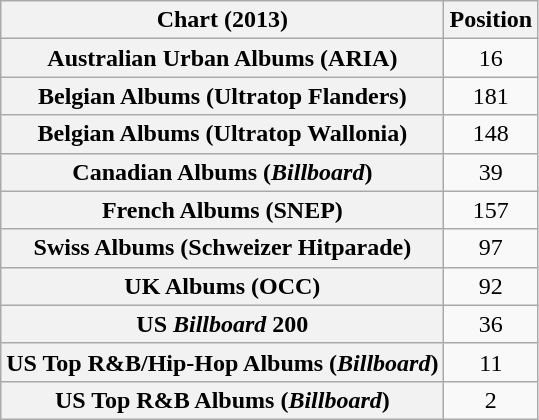<table class="wikitable sortable plainrowheaders" style="text-align:center">
<tr>
<th scope="col">Chart (2013)</th>
<th scope="col">Position</th>
</tr>
<tr>
<th scope="row">Australian Urban Albums (ARIA)</th>
<td>16</td>
</tr>
<tr>
<th scope="row">Belgian Albums (Ultratop Flanders)</th>
<td>181</td>
</tr>
<tr>
<th scope="row">Belgian Albums (Ultratop Wallonia)</th>
<td>148</td>
</tr>
<tr>
<th scope="row">Canadian Albums (<em>Billboard</em>)</th>
<td>39</td>
</tr>
<tr>
<th scope="row">French Albums (SNEP)</th>
<td>157</td>
</tr>
<tr>
<th scope="row">Swiss Albums (Schweizer Hitparade)</th>
<td>97</td>
</tr>
<tr>
<th scope="row">UK Albums (OCC)</th>
<td>92</td>
</tr>
<tr>
<th scope="row">US <em>Billboard</em> 200</th>
<td>36</td>
</tr>
<tr>
<th scope="row">US Top R&B/Hip-Hop Albums (<em>Billboard</em>)</th>
<td>11</td>
</tr>
<tr>
<th scope="row">US Top R&B Albums (<em>Billboard</em>)</th>
<td>2</td>
</tr>
</table>
